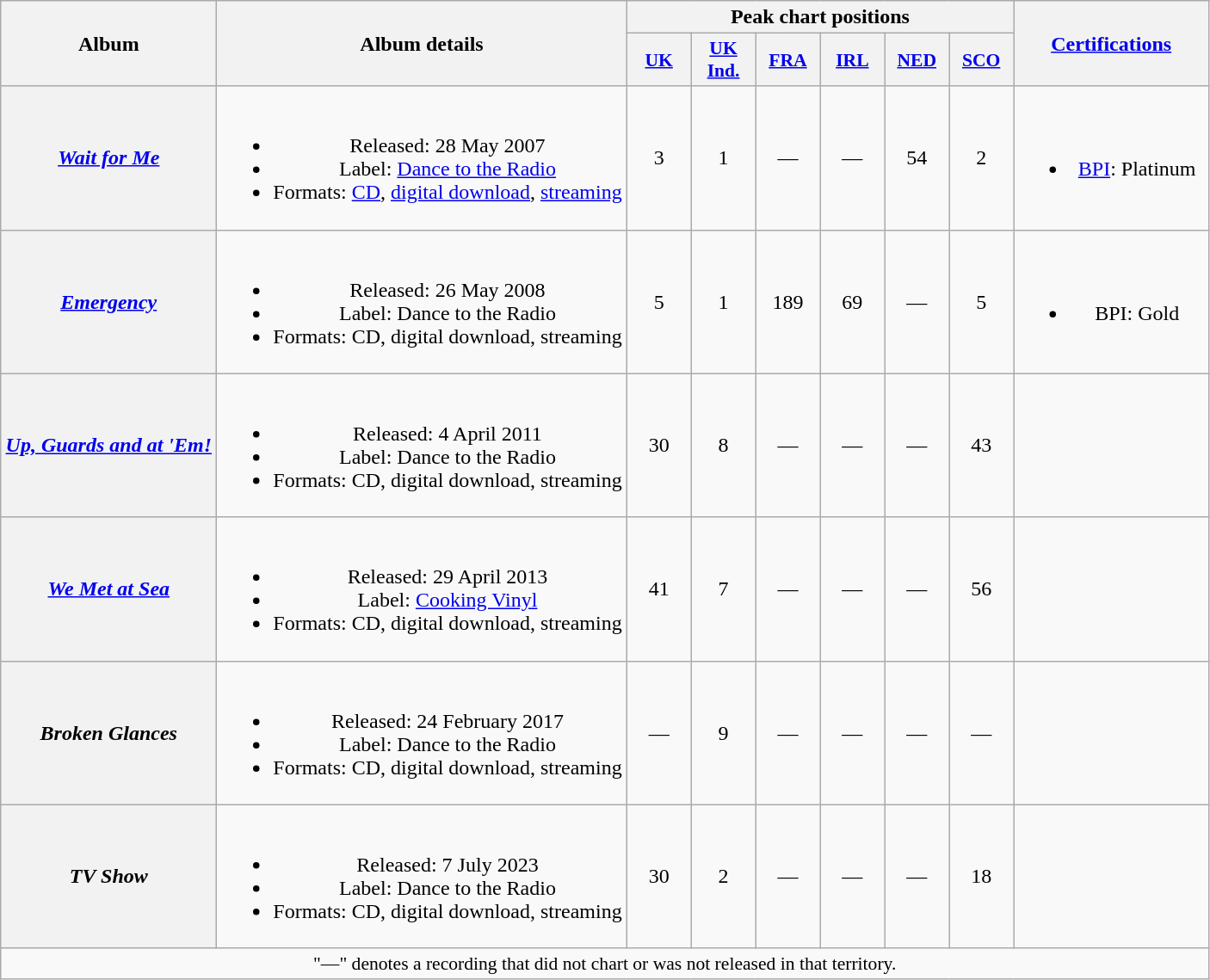<table class="wikitable plainrowheaders" style="text-align:center;" border="1">
<tr>
<th scope="col" rowspan="2" style="width:10em;">Album</th>
<th scope="col" rowspan="2">Album details</th>
<th scope="col" colspan="6">Peak chart positions</th>
<th scope="col" rowspan="2" style="width:9em;"><a href='#'>Certifications</a></th>
</tr>
<tr>
<th scope="col" style="width:3em;font-size:90%;"><a href='#'>UK</a><br></th>
<th scope="col" style="width:3em;font-size:90%;"><a href='#'>UK<br>Ind.</a><br></th>
<th scope="col" style="width:3em;font-size:90%;"><a href='#'>FRA</a><br></th>
<th scope="col" style="width:3em;font-size:90%;"><a href='#'>IRL</a><br></th>
<th scope="col" style="width:3em;font-size:90%;"><a href='#'>NED</a><br></th>
<th scope="col" style="width:3em;font-size:90%;"><a href='#'>SCO</a><br></th>
</tr>
<tr>
<th scope="row"><em><a href='#'>Wait for Me</a></em></th>
<td><br><ul><li>Released: 28 May 2007</li><li>Label: <a href='#'>Dance to the Radio</a></li><li>Formats: <a href='#'>CD</a>, <a href='#'>digital download</a>, <a href='#'>streaming</a></li></ul></td>
<td>3</td>
<td>1</td>
<td>—</td>
<td>—</td>
<td>54</td>
<td>2</td>
<td><br><ul><li><a href='#'>BPI</a>: Platinum</li></ul></td>
</tr>
<tr>
<th scope="row"><em><a href='#'>Emergency</a></em></th>
<td><br><ul><li>Released: 26 May 2008</li><li>Label: Dance to the Radio</li><li>Formats: CD, digital download, streaming</li></ul></td>
<td>5</td>
<td>1</td>
<td>189</td>
<td>69</td>
<td>—</td>
<td>5</td>
<td><br><ul><li>BPI: Gold</li></ul></td>
</tr>
<tr>
<th scope="row"><em><a href='#'>Up, Guards and at 'Em!</a></em></th>
<td><br><ul><li>Released: 4 April 2011</li><li>Label: Dance to the Radio</li><li>Formats: CD, digital download, streaming</li></ul></td>
<td>30</td>
<td>8</td>
<td>—</td>
<td>—</td>
<td>—</td>
<td>43</td>
<td></td>
</tr>
<tr>
<th scope="row"><em><a href='#'>We Met at Sea</a></em></th>
<td><br><ul><li>Released: 29 April 2013</li><li>Label: <a href='#'>Cooking Vinyl</a></li><li>Formats: CD, digital download, streaming</li></ul></td>
<td>41</td>
<td>7</td>
<td>—</td>
<td>—</td>
<td>—</td>
<td>56</td>
<td></td>
</tr>
<tr>
<th scope="row"><em>Broken Glances</em></th>
<td><br><ul><li>Released: 24 February 2017</li><li>Label: Dance to the Radio</li><li>Formats: CD, digital download, streaming</li></ul></td>
<td>—</td>
<td>9</td>
<td>—</td>
<td>—</td>
<td>—</td>
<td>—</td>
<td></td>
</tr>
<tr>
<th scope="row"><em>TV Show</em></th>
<td><br><ul><li>Released: 7 July 2023</li><li>Label: Dance to the Radio</li><li>Formats: CD, digital download, streaming</li></ul></td>
<td>30</td>
<td>2</td>
<td>—</td>
<td>—</td>
<td>—</td>
<td>18</td>
<td></td>
</tr>
<tr>
<td colspan="9" style="font-size:90%">"—" denotes a recording that did not chart or was not released in that territory.</td>
</tr>
</table>
